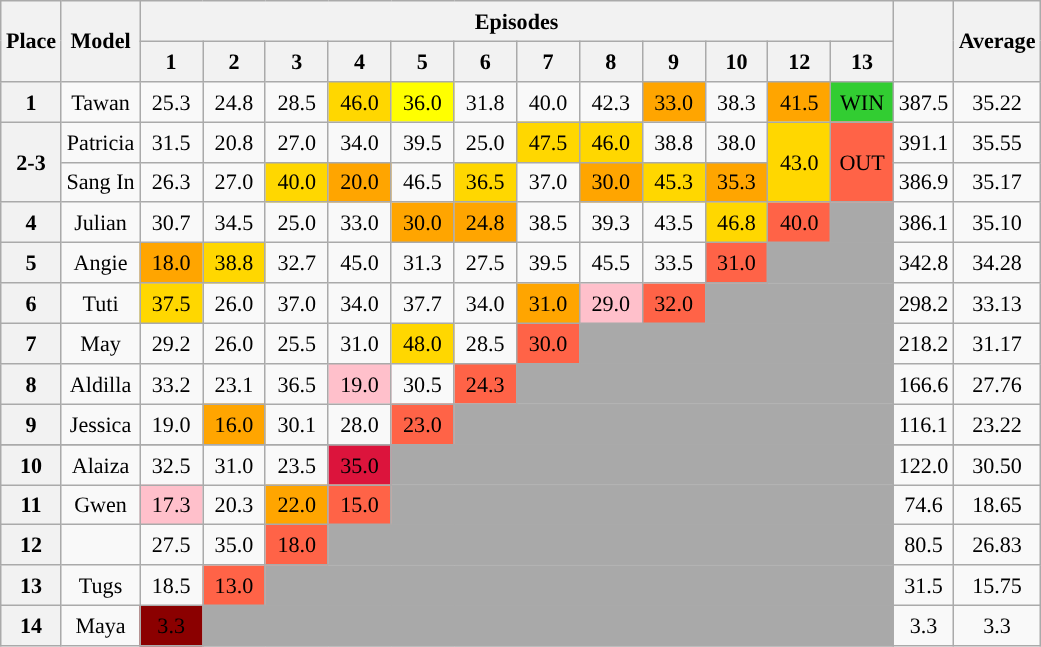<table style="text-align: center; font-size:92%; line-height:20px;" class="wikitable sortable">
<tr>
<th rowspan="2">Place</th>
<th rowspan="2">Model</th>
<th colspan="12">Episodes</th>
<th rowspan="2"></th>
<th rowspan="2">Average</th>
</tr>
<tr>
<th width="35">1</th>
<th width="35">2</th>
<th width="35">3</th>
<th width="35">4</th>
<th width="35">5</th>
<th width="35">6</th>
<th width="35">7</th>
<th width="35">8</th>
<th width="35">9</th>
<th width="35">10</th>
<th width="35">12</th>
<th width="35">13</th>
</tr>
<tr>
<th>1</th>
<td>Tawan</td>
<td>25.3</td>
<td>24.8</td>
<td>28.5</td>
<td style="background:gold">46.0</td>
<td style="background:yellow">36.0</td>
<td>31.8</td>
<td>40.0</td>
<td>42.3</td>
<td style="background:orange">33.0</td>
<td>38.3</td>
<td style="background:orange">41.5</td>
<td style="background:limegreen">WIN</td>
<td>387.5</td>
<td>35.22</td>
</tr>
<tr>
<th rowspan="2">2-3</th>
<td>Patricia</td>
<td>31.5</td>
<td>20.8</td>
<td>27.0</td>
<td>34.0</td>
<td>39.5</td>
<td>25.0</td>
<td style="background:gold">47.5</td>
<td style="background:gold">46.0</td>
<td>38.8</td>
<td>38.0</td>
<td rowspan="2" style="background:gold">43.0</td>
<td rowspan="2" style="background:tomato">OUT</td>
<td>391.1</td>
<td>35.55</td>
</tr>
<tr>
<td>Sang In</td>
<td>26.3</td>
<td>27.0</td>
<td style="background:gold">40.0</td>
<td style="background:orange">20.0</td>
<td>46.5</td>
<td style="background:gold">36.5</td>
<td>37.0</td>
<td style="background:orange">30.0</td>
<td style="background:gold">45.3</td>
<td style="background:orange">35.3</td>
<td>386.9</td>
<td>35.17</td>
</tr>
<tr>
<th>4</th>
<td>Julian</td>
<td>30.7</td>
<td>34.5</td>
<td>25.0</td>
<td>33.0</td>
<td style="background:orange">30.0</td>
<td style="background:orange">24.8</td>
<td>38.5</td>
<td>39.3</td>
<td>43.5</td>
<td style="background:gold">46.8</td>
<td style="background:tomato">40.0</td>
<td style="background:darkgray" colspan="1"></td>
<td>386.1</td>
<td>35.10</td>
</tr>
<tr>
<th>5</th>
<td>Angie</td>
<td style="background:orange">18.0</td>
<td style="background:gold">38.8</td>
<td>32.7</td>
<td>45.0</td>
<td>31.3</td>
<td>27.5</td>
<td>39.5</td>
<td>45.5</td>
<td>33.5</td>
<td style="background:tomato">31.0</td>
<td style="background:darkgray" colspan="2"></td>
<td>342.8</td>
<td>34.28</td>
</tr>
<tr>
<th>6</th>
<td>Tuti</td>
<td style="background:gold">37.5</td>
<td>26.0</td>
<td>37.0</td>
<td>34.0</td>
<td>37.7</td>
<td>34.0</td>
<td style="background:orange">31.0</td>
<td style="background:pink">29.0</td>
<td style="background:tomato">32.0</td>
<td style="background:darkgray" colspan="3"></td>
<td>298.2</td>
<td>33.13</td>
</tr>
<tr>
<th>7</th>
<td>May</td>
<td>29.2</td>
<td>26.0</td>
<td>25.5</td>
<td>31.0</td>
<td style="background:gold">48.0</td>
<td>28.5</td>
<td style="background:tomato">30.0</td>
<td style="background:darkgray" colspan="5"></td>
<td>218.2</td>
<td>31.17</td>
</tr>
<tr>
<th>8</th>
<td>Aldilla</td>
<td>33.2</td>
<td>23.1</td>
<td>36.5</td>
<td style="background:pink">19.0</td>
<td>30.5</td>
<td style="background:tomato">24.3</td>
<td style="background:darkgray" colspan="6"></td>
<td>166.6</td>
<td>27.76</td>
</tr>
<tr>
<th>9</th>
<td>Jessica</td>
<td>19.0</td>
<td style="background:orange">16.0</td>
<td>30.1</td>
<td>28.0</td>
<td style="background:tomato">23.0</td>
<td style="background:darkgray" colspan="7"></td>
<td>116.1</td>
<td>23.22</td>
</tr>
<tr>
</tr>
<tr>
<th>10</th>
<td>Alaiza</td>
<td>32.5</td>
<td>31.0</td>
<td>23.5</td>
<td style="background:crimson"><span>35.0</span></td>
<td style="background:darkgray" colspan="8"></td>
<td>122.0</td>
<td>30.50</td>
</tr>
<tr>
<th>11</th>
<td>Gwen</td>
<td style="background:pink">17.3</td>
<td>20.3</td>
<td style="background:orange">22.0</td>
<td style="background:tomato">15.0</td>
<td style="background:darkgray" colspan="8"></td>
<td>74.6</td>
<td>18.65</td>
</tr>
<tr>
<th>12</th>
<td></td>
<td>27.5</td>
<td>35.0</td>
<td style="background:tomato">18.0</td>
<td style="background:darkgray" colspan="9"></td>
<td>80.5</td>
<td>26.83</td>
</tr>
<tr>
<th>13</th>
<td>Tugs</td>
<td>18.5</td>
<td style="background:tomato">13.0</td>
<td style="background:darkgray" colspan="10"></td>
<td>31.5</td>
<td>15.75</td>
</tr>
<tr>
<th>14</th>
<td>Maya</td>
<td style="background:darkred"><span>3.3</span></td>
<td style="background:darkgray" colspan="11"></td>
<td>3.3</td>
<td>3.3</td>
</tr>
</table>
